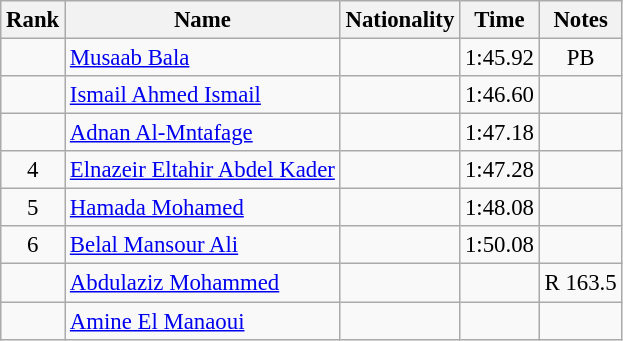<table class="wikitable sortable" style="text-align:center;font-size:95%">
<tr>
<th>Rank</th>
<th>Name</th>
<th>Nationality</th>
<th>Time</th>
<th>Notes</th>
</tr>
<tr>
<td></td>
<td align=left><a href='#'>Musaab Bala</a></td>
<td align=left></td>
<td>1:45.92</td>
<td>PB</td>
</tr>
<tr>
<td></td>
<td align=left><a href='#'>Ismail Ahmed Ismail</a></td>
<td align=left></td>
<td>1:46.60</td>
<td></td>
</tr>
<tr>
<td></td>
<td align=left><a href='#'>Adnan Al-Mntafage</a></td>
<td align=left></td>
<td>1:47.18</td>
<td></td>
</tr>
<tr>
<td>4</td>
<td align=left><a href='#'>Elnazeir Eltahir Abdel Kader</a></td>
<td align=left></td>
<td>1:47.28</td>
<td></td>
</tr>
<tr>
<td>5</td>
<td align=left><a href='#'>Hamada Mohamed</a></td>
<td align=left></td>
<td>1:48.08</td>
<td></td>
</tr>
<tr>
<td>6</td>
<td align=left><a href='#'>Belal Mansour Ali</a></td>
<td align=left></td>
<td>1:50.08</td>
<td></td>
</tr>
<tr>
<td></td>
<td align=left><a href='#'>Abdulaziz Mohammed</a></td>
<td align=left></td>
<td></td>
<td>R 163.5</td>
</tr>
<tr>
<td></td>
<td align=left><a href='#'>Amine El Manaoui</a></td>
<td align=left></td>
<td></td>
<td></td>
</tr>
</table>
